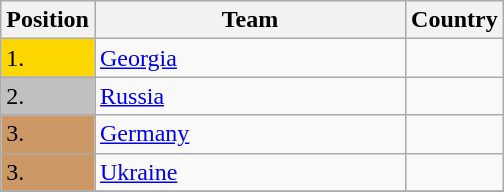<table class=wikitable>
<tr>
<th width=10>Position</th>
<th width=200>Team</th>
<th>Country</th>
</tr>
<tr>
<td bgcolor=gold>1.</td>
<td><a href='#'>Georgia</a></td>
<td></td>
</tr>
<tr>
<td bgcolor="silver">2.</td>
<td><a href='#'>Russia</a></td>
<td></td>
</tr>
<tr>
<td bgcolor="CC9966">3.</td>
<td><a href='#'>Germany</a></td>
<td></td>
</tr>
<tr>
<td bgcolor="CC9966">3.</td>
<td><a href='#'>Ukraine</a></td>
<td></td>
</tr>
<tr>
</tr>
</table>
